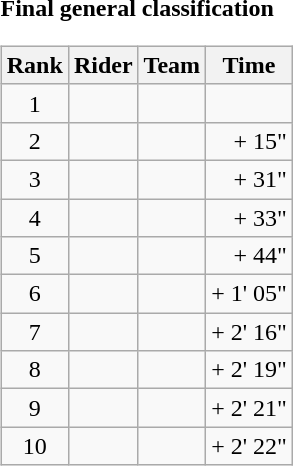<table>
<tr>
<td><strong>Final general classification</strong><br><table class="wikitable">
<tr>
<th scope="col">Rank</th>
<th scope="col">Rider</th>
<th scope="col">Team</th>
<th scope="col">Time</th>
</tr>
<tr>
<td style="text-align:center;">1</td>
<td> </td>
<td></td>
<td style="text-align:right;"></td>
</tr>
<tr>
<td style="text-align:center;">2</td>
<td></td>
<td></td>
<td style="text-align:right;">+ 15"</td>
</tr>
<tr>
<td style="text-align:center;">3</td>
<td></td>
<td></td>
<td style="text-align:right;">+ 31"</td>
</tr>
<tr>
<td style="text-align:center;">4</td>
<td></td>
<td></td>
<td style="text-align:right;">+ 33"</td>
</tr>
<tr>
<td style="text-align:center;">5</td>
<td></td>
<td></td>
<td style="text-align:right;">+ 44"</td>
</tr>
<tr>
<td style="text-align:center;">6</td>
<td></td>
<td></td>
<td style="text-align:right;">+ 1' 05"</td>
</tr>
<tr>
<td style="text-align:center;">7</td>
<td></td>
<td></td>
<td style="text-align:right;">+ 2' 16"</td>
</tr>
<tr>
<td style="text-align:center;">8</td>
<td></td>
<td></td>
<td style="text-align:right;">+ 2' 19"</td>
</tr>
<tr>
<td style="text-align:center;">9</td>
<td></td>
<td></td>
<td style="text-align:right;">+ 2' 21"</td>
</tr>
<tr>
<td style="text-align:center;">10</td>
<td></td>
<td></td>
<td style="text-align:right;">+ 2' 22"</td>
</tr>
</table>
</td>
</tr>
</table>
